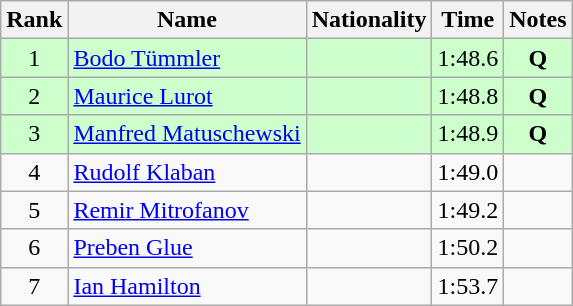<table class="wikitable sortable" style="text-align:center">
<tr>
<th>Rank</th>
<th>Name</th>
<th>Nationality</th>
<th>Time</th>
<th>Notes</th>
</tr>
<tr bgcolor=ccffcc>
<td>1</td>
<td align=left><a href='#'>Bodo Tümmler</a></td>
<td align=left></td>
<td>1:48.6</td>
<td><strong>Q</strong></td>
</tr>
<tr bgcolor=ccffcc>
<td>2</td>
<td align=left><a href='#'>Maurice Lurot</a></td>
<td align=left></td>
<td>1:48.8</td>
<td><strong>Q</strong></td>
</tr>
<tr bgcolor=ccffcc>
<td>3</td>
<td align=left><a href='#'>Manfred Matuschewski</a></td>
<td align=left></td>
<td>1:48.9</td>
<td><strong>Q</strong></td>
</tr>
<tr>
<td>4</td>
<td align=left><a href='#'>Rudolf Klaban</a></td>
<td align=left></td>
<td>1:49.0</td>
<td></td>
</tr>
<tr>
<td>5</td>
<td align=left><a href='#'>Remir Mitrofanov</a></td>
<td align=left></td>
<td>1:49.2</td>
<td></td>
</tr>
<tr>
<td>6</td>
<td align=left><a href='#'>Preben Glue</a></td>
<td align=left></td>
<td>1:50.2</td>
<td></td>
</tr>
<tr>
<td>7</td>
<td align=left><a href='#'>Ian Hamilton</a></td>
<td align=left></td>
<td>1:53.7</td>
<td></td>
</tr>
</table>
